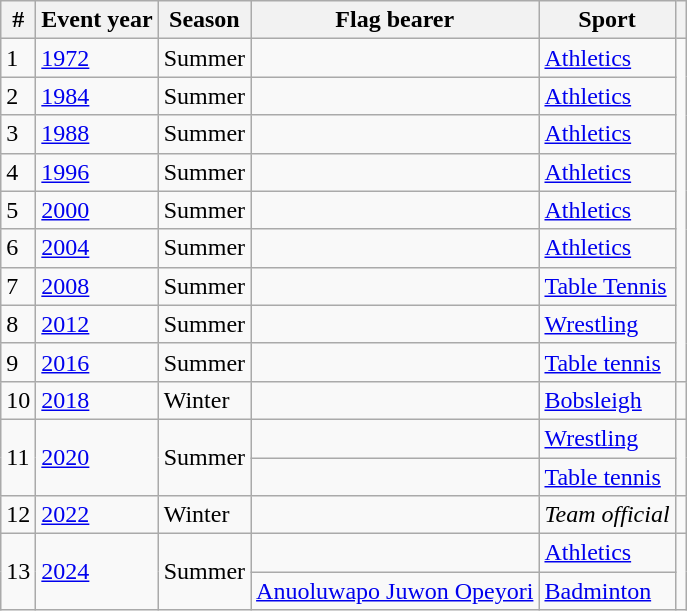<table class="wikitable sortable">
<tr>
<th>#</th>
<th>Event year</th>
<th>Season</th>
<th>Flag bearer</th>
<th>Sport</th>
<th></th>
</tr>
<tr>
<td>1</td>
<td><a href='#'>1972</a></td>
<td>Summer</td>
<td></td>
<td><a href='#'>Athletics</a></td>
<td rowspan=9></td>
</tr>
<tr>
<td>2</td>
<td><a href='#'>1984</a></td>
<td>Summer</td>
<td></td>
<td><a href='#'>Athletics</a></td>
</tr>
<tr>
<td>3</td>
<td><a href='#'>1988</a></td>
<td>Summer</td>
<td></td>
<td><a href='#'>Athletics</a></td>
</tr>
<tr>
<td>4</td>
<td><a href='#'>1996</a></td>
<td>Summer</td>
<td></td>
<td><a href='#'>Athletics</a></td>
</tr>
<tr>
<td>5</td>
<td><a href='#'>2000</a></td>
<td>Summer</td>
<td></td>
<td><a href='#'>Athletics</a></td>
</tr>
<tr>
<td>6</td>
<td><a href='#'>2004</a></td>
<td>Summer</td>
<td></td>
<td><a href='#'>Athletics</a></td>
</tr>
<tr>
<td>7</td>
<td><a href='#'>2008</a></td>
<td>Summer</td>
<td></td>
<td><a href='#'>Table Tennis</a></td>
</tr>
<tr>
<td>8</td>
<td><a href='#'>2012</a></td>
<td>Summer</td>
<td></td>
<td><a href='#'>Wrestling</a></td>
</tr>
<tr>
<td>9</td>
<td><a href='#'>2016</a></td>
<td>Summer</td>
<td></td>
<td><a href='#'>Table tennis</a></td>
</tr>
<tr>
<td>10</td>
<td><a href='#'>2018</a></td>
<td>Winter</td>
<td></td>
<td><a href='#'>Bobsleigh</a></td>
<td></td>
</tr>
<tr>
<td rowspan=2>11</td>
<td rowspan=2><a href='#'>2020</a></td>
<td rowspan=2>Summer</td>
<td></td>
<td><a href='#'>Wrestling</a></td>
<td rowspan=2></td>
</tr>
<tr>
<td></td>
<td><a href='#'>Table tennis</a></td>
</tr>
<tr>
<td>12</td>
<td><a href='#'>2022</a></td>
<td>Winter</td>
<td></td>
<td><em>Team official</em></td>
<td></td>
</tr>
<tr>
<td rowspan=2>13</td>
<td rowspan=2><a href='#'>2024</a></td>
<td rowspan=2>Summer</td>
<td></td>
<td><a href='#'>Athletics</a></td>
<td rowspan=2></td>
</tr>
<tr>
<td><a href='#'>Anuoluwapo Juwon Opeyori</a></td>
<td><a href='#'>Badminton</a></td>
</tr>
</table>
